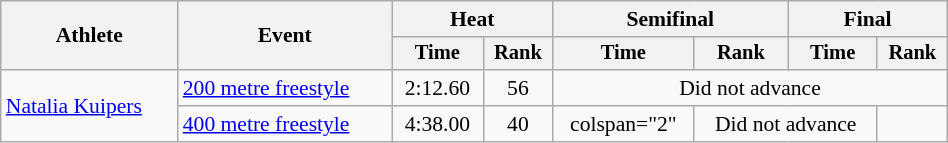<table class="wikitable" style="text-align:center; font-size:90%; width:50%;">
<tr>
<th rowspan="2">Athlete</th>
<th rowspan="2">Event</th>
<th colspan="2">Heat</th>
<th colspan="2">Semifinal</th>
<th colspan="2">Final</th>
</tr>
<tr style="font-size:95%">
<th>Time</th>
<th>Rank</th>
<th>Time</th>
<th>Rank</th>
<th>Time</th>
<th>Rank</th>
</tr>
<tr>
<td align=left rowspan=2><a href='#'>Natalia Kuipers</a></td>
<td align=left><a href='#'>200 metre freestyle</a></td>
<td>2:12.60</td>
<td>56</td>
<td colspan=4>Did not advance</td>
</tr>
<tr>
<td align=left><a href='#'>400 metre freestyle</a></td>
<td>4:38.00</td>
<td>40</td>
<td>colspan="2" </td>
<td colspan="2">Did not advance</td>
</tr>
</table>
